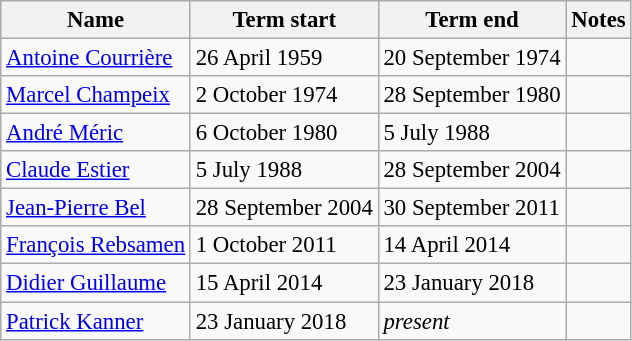<table class="wikitable" style="font-size:95%;">
<tr>
<th>Name</th>
<th>Term start</th>
<th>Term end</th>
<th>Notes</th>
</tr>
<tr>
<td><a href='#'>Antoine Courrière</a></td>
<td>26 April 1959</td>
<td>20 September 1974</td>
<td></td>
</tr>
<tr>
<td><a href='#'>Marcel Champeix</a></td>
<td>2 October 1974</td>
<td>28 September 1980</td>
<td></td>
</tr>
<tr>
<td><a href='#'>André Méric</a></td>
<td>6 October 1980</td>
<td>5 July 1988</td>
<td></td>
</tr>
<tr>
<td><a href='#'>Claude Estier</a></td>
<td>5 July 1988</td>
<td>28 September 2004</td>
<td></td>
</tr>
<tr>
<td><a href='#'>Jean-Pierre Bel</a></td>
<td>28 September 2004</td>
<td>30 September 2011</td>
<td></td>
</tr>
<tr>
<td><a href='#'>François Rebsamen</a></td>
<td>1 October 2011</td>
<td>14 April 2014</td>
<td></td>
</tr>
<tr>
<td><a href='#'>Didier Guillaume</a></td>
<td>15 April 2014</td>
<td>23 January 2018</td>
<td></td>
</tr>
<tr>
<td><a href='#'>Patrick Kanner</a></td>
<td>23 January 2018</td>
<td><em>present</em></td>
<td></td>
</tr>
</table>
